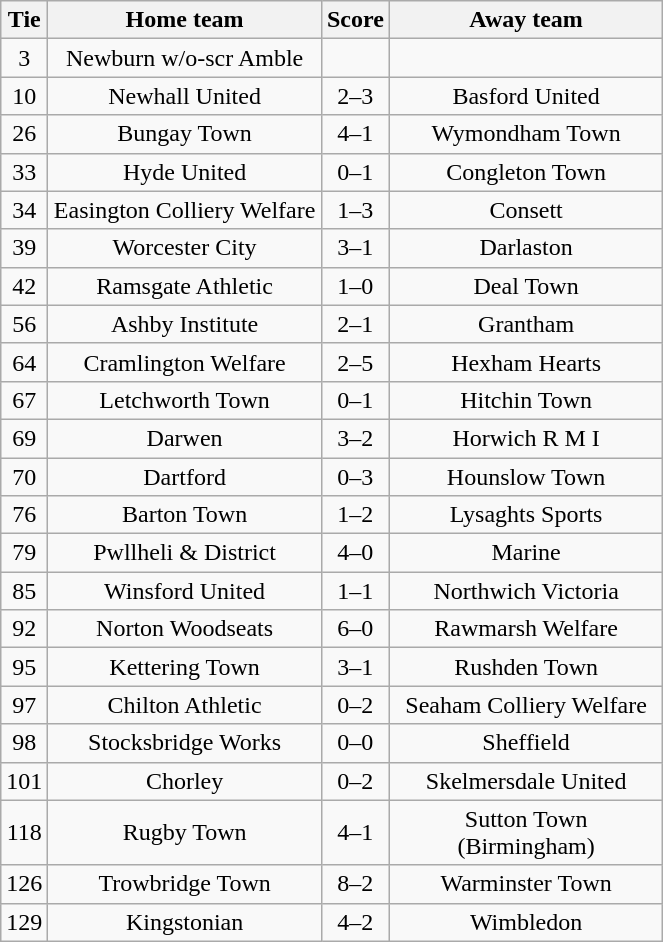<table class="wikitable" style="text-align:center;">
<tr>
<th width=20>Tie</th>
<th width=175>Home team</th>
<th width=20>Score</th>
<th width=175>Away team</th>
</tr>
<tr>
<td>3</td>
<td>Newburn w/o-scr Amble</td>
<td></td>
<td></td>
</tr>
<tr>
<td>10</td>
<td>Newhall United</td>
<td>2–3</td>
<td>Basford United</td>
</tr>
<tr>
<td>26</td>
<td>Bungay Town</td>
<td>4–1</td>
<td>Wymondham Town</td>
</tr>
<tr>
<td>33</td>
<td>Hyde United</td>
<td>0–1</td>
<td>Congleton Town</td>
</tr>
<tr>
<td>34</td>
<td>Easington Colliery Welfare</td>
<td>1–3</td>
<td>Consett</td>
</tr>
<tr>
<td>39</td>
<td>Worcester City</td>
<td>3–1</td>
<td>Darlaston</td>
</tr>
<tr>
<td>42</td>
<td>Ramsgate Athletic</td>
<td>1–0</td>
<td>Deal Town</td>
</tr>
<tr>
<td>56</td>
<td>Ashby Institute</td>
<td>2–1</td>
<td>Grantham</td>
</tr>
<tr>
<td>64</td>
<td>Cramlington Welfare</td>
<td>2–5</td>
<td>Hexham Hearts</td>
</tr>
<tr>
<td>67</td>
<td>Letchworth Town</td>
<td>0–1</td>
<td>Hitchin Town</td>
</tr>
<tr>
<td>69</td>
<td>Darwen</td>
<td>3–2</td>
<td>Horwich R M I</td>
</tr>
<tr>
<td>70</td>
<td>Dartford</td>
<td>0–3</td>
<td>Hounslow Town</td>
</tr>
<tr>
<td>76</td>
<td>Barton Town</td>
<td>1–2</td>
<td>Lysaghts Sports</td>
</tr>
<tr>
<td>79</td>
<td>Pwllheli & District</td>
<td>4–0</td>
<td>Marine</td>
</tr>
<tr>
<td>85</td>
<td>Winsford United</td>
<td>1–1</td>
<td>Northwich Victoria</td>
</tr>
<tr>
<td>92</td>
<td>Norton Woodseats</td>
<td>6–0</td>
<td>Rawmarsh Welfare</td>
</tr>
<tr>
<td>95</td>
<td>Kettering Town</td>
<td>3–1</td>
<td>Rushden Town</td>
</tr>
<tr>
<td>97</td>
<td>Chilton Athletic</td>
<td>0–2</td>
<td>Seaham Colliery Welfare</td>
</tr>
<tr>
<td>98</td>
<td>Stocksbridge Works</td>
<td>0–0</td>
<td>Sheffield</td>
</tr>
<tr>
<td>101</td>
<td>Chorley</td>
<td>0–2</td>
<td>Skelmersdale United</td>
</tr>
<tr>
<td>118</td>
<td>Rugby Town</td>
<td>4–1</td>
<td>Sutton Town (Birmingham)</td>
</tr>
<tr>
<td>126</td>
<td>Trowbridge Town</td>
<td>8–2</td>
<td>Warminster Town</td>
</tr>
<tr>
<td>129</td>
<td>Kingstonian</td>
<td>4–2</td>
<td>Wimbledon</td>
</tr>
</table>
